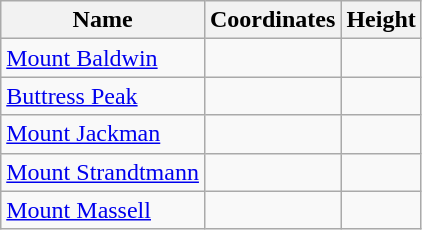<table class="wikitable sortable">
<tr>
<th>Name</th>
<th>Coordinates</th>
<th>Height</th>
</tr>
<tr>
<td><a href='#'>Mount Baldwin</a></td>
<td></td>
<td></td>
</tr>
<tr>
<td><a href='#'>Buttress Peak</a></td>
<td></td>
<td></td>
</tr>
<tr>
<td><a href='#'>Mount Jackman</a></td>
<td></td>
<td></td>
</tr>
<tr>
<td><a href='#'>Mount Strandtmann</a></td>
<td></td>
<td></td>
</tr>
<tr>
<td><a href='#'>Mount Massell</a></td>
<td></td>
<td></td>
</tr>
</table>
